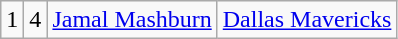<table class="wikitable">
<tr style="text-align:center;" bgcolor="">
<td>1</td>
<td>4</td>
<td><a href='#'>Jamal Mashburn</a></td>
<td><a href='#'>Dallas Mavericks</a></td>
</tr>
</table>
